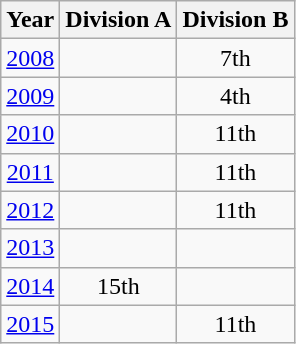<table class="wikitable" style="text-align:center">
<tr>
<th>Year</th>
<th>Division A</th>
<th>Division B</th>
</tr>
<tr>
<td><a href='#'>2008</a></td>
<td></td>
<td>7th</td>
</tr>
<tr>
<td><a href='#'>2009</a></td>
<td></td>
<td>4th</td>
</tr>
<tr>
<td><a href='#'>2010</a></td>
<td></td>
<td>11th</td>
</tr>
<tr>
<td><a href='#'>2011</a></td>
<td></td>
<td>11th</td>
</tr>
<tr>
<td><a href='#'>2012</a></td>
<td></td>
<td>11th</td>
</tr>
<tr>
<td><a href='#'>2013</a></td>
<td></td>
<td></td>
</tr>
<tr>
<td><a href='#'>2014</a></td>
<td>15th</td>
<td></td>
</tr>
<tr>
<td><a href='#'>2015</a></td>
<td></td>
<td>11th</td>
</tr>
</table>
